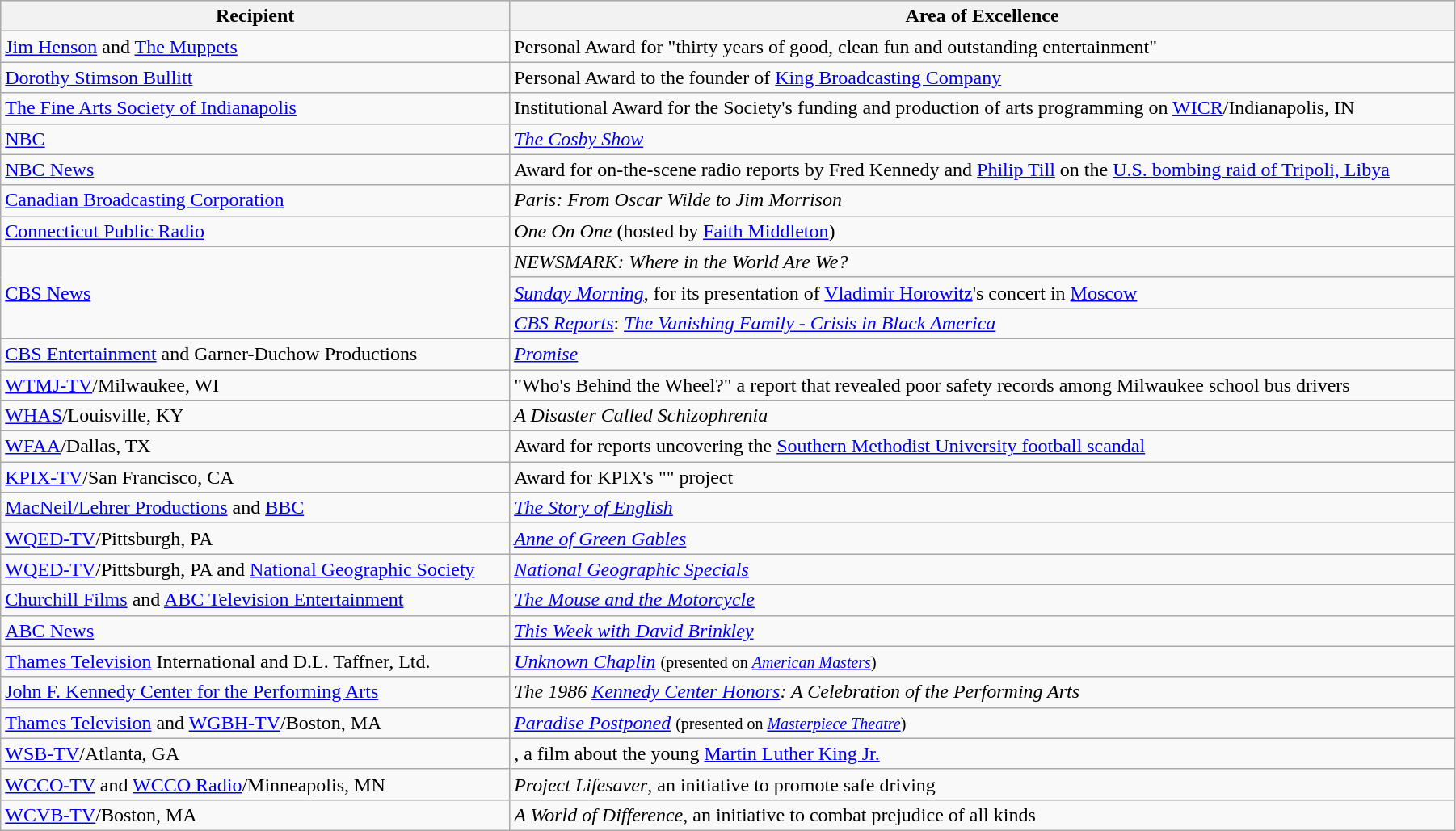<table class="wikitable" style="width:95%">
<tr bgcolor="#CCCCCC">
<th width=35%>Recipient</th>
<th width=65%>Area of Excellence</th>
</tr>
<tr>
<td><a href='#'>Jim Henson</a> and <a href='#'>The Muppets</a></td>
<td>Personal Award for "thirty years of good, clean fun and outstanding entertainment"</td>
</tr>
<tr>
<td><a href='#'>Dorothy Stimson Bullitt</a></td>
<td>Personal Award to the founder of <a href='#'>King Broadcasting Company</a></td>
</tr>
<tr>
<td><a href='#'>The Fine Arts Society of Indianapolis</a></td>
<td>Institutional Award for the Society's funding and production of arts programming on <a href='#'>WICR</a>/Indianapolis, IN</td>
</tr>
<tr>
<td><a href='#'>NBC</a></td>
<td><em><a href='#'>The Cosby Show</a></em></td>
</tr>
<tr>
<td><a href='#'>NBC News</a></td>
<td>Award for on-the-scene radio reports by Fred Kennedy and <a href='#'>Philip Till</a> on the <a href='#'>U.S. bombing raid of Tripoli, Libya</a></td>
</tr>
<tr>
<td><a href='#'>Canadian Broadcasting Corporation</a></td>
<td><em>Paris: From Oscar Wilde to Jim Morrison</em></td>
</tr>
<tr>
<td><a href='#'>Connecticut Public Radio</a></td>
<td><em>One On One</em> (hosted by <a href='#'>Faith Middleton</a>)</td>
</tr>
<tr>
<td rowspan="3"><a href='#'>CBS News</a></td>
<td><em>NEWSMARK: Where in the World Are We?</em></td>
</tr>
<tr>
<td><em><a href='#'>Sunday Morning</a></em>, for its presentation of <a href='#'>Vladimir Horowitz</a>'s concert in <a href='#'>Moscow</a></td>
</tr>
<tr>
<td><em><a href='#'>CBS Reports</a></em>: <em><a href='#'>The Vanishing Family - Crisis in Black America</a></em></td>
</tr>
<tr>
<td><a href='#'>CBS Entertainment</a> and Garner-Duchow Productions</td>
<td><em><a href='#'>Promise</a></em></td>
</tr>
<tr>
<td><a href='#'>WTMJ-TV</a>/Milwaukee, WI</td>
<td>"Who's Behind the Wheel?" a report that revealed poor safety records among Milwaukee school bus drivers</td>
</tr>
<tr>
<td><a href='#'>WHAS</a>/Louisville, KY</td>
<td><em>A Disaster Called Schizophrenia</em></td>
</tr>
<tr>
<td><a href='#'>WFAA</a>/Dallas, TX</td>
<td>Award for reports uncovering the <a href='#'>Southern Methodist University football scandal</a></td>
</tr>
<tr>
<td><a href='#'>KPIX-TV</a>/San Francisco, CA</td>
<td>Award for KPIX's "" project</td>
</tr>
<tr>
<td><a href='#'>MacNeil/Lehrer Productions</a> and <a href='#'>BBC</a></td>
<td><em><a href='#'>The Story of English</a></em></td>
</tr>
<tr>
<td><a href='#'>WQED-TV</a>/Pittsburgh, PA</td>
<td><em><a href='#'>Anne of Green Gables</a></em></td>
</tr>
<tr>
<td><a href='#'>WQED-TV</a>/Pittsburgh, PA and <a href='#'>National Geographic Society</a></td>
<td><em><a href='#'>National Geographic Specials</a></em></td>
</tr>
<tr>
<td><a href='#'>Churchill Films</a> and <a href='#'>ABC Television Entertainment</a></td>
<td><em><a href='#'>The Mouse and the Motorcycle</a></em></td>
</tr>
<tr>
<td><a href='#'>ABC News</a></td>
<td><em><a href='#'>This Week with David Brinkley</a></em></td>
</tr>
<tr>
<td><a href='#'>Thames Television</a> International and D.L. Taffner, Ltd.</td>
<td><em><a href='#'>Unknown Chaplin</a></em> <small>(presented on <em><a href='#'>American Masters</a></em>)</small></td>
</tr>
<tr>
<td><a href='#'>John F. Kennedy Center for the Performing Arts</a></td>
<td><em>The 1986 <a href='#'>Kennedy Center Honors</a>: A Celebration of the Performing Arts</em></td>
</tr>
<tr>
<td><a href='#'>Thames Television</a> and <a href='#'>WGBH-TV</a>/Boston, MA</td>
<td><em><a href='#'>Paradise Postponed</a></em> <small>(presented on <em><a href='#'>Masterpiece Theatre</a></em>)</small></td>
</tr>
<tr>
<td><a href='#'>WSB-TV</a>/Atlanta, GA</td>
<td><em></em>, a film about the young <a href='#'>Martin Luther King Jr.</a></td>
</tr>
<tr>
<td><a href='#'>WCCO-TV</a> and <a href='#'>WCCO Radio</a>/Minneapolis, MN</td>
<td><em>Project Lifesaver</em>, an initiative to promote safe driving</td>
</tr>
<tr>
<td><a href='#'>WCVB-TV</a>/Boston, MA</td>
<td><em>A World of Difference</em>, an initiative to combat prejudice of all kinds</td>
</tr>
</table>
